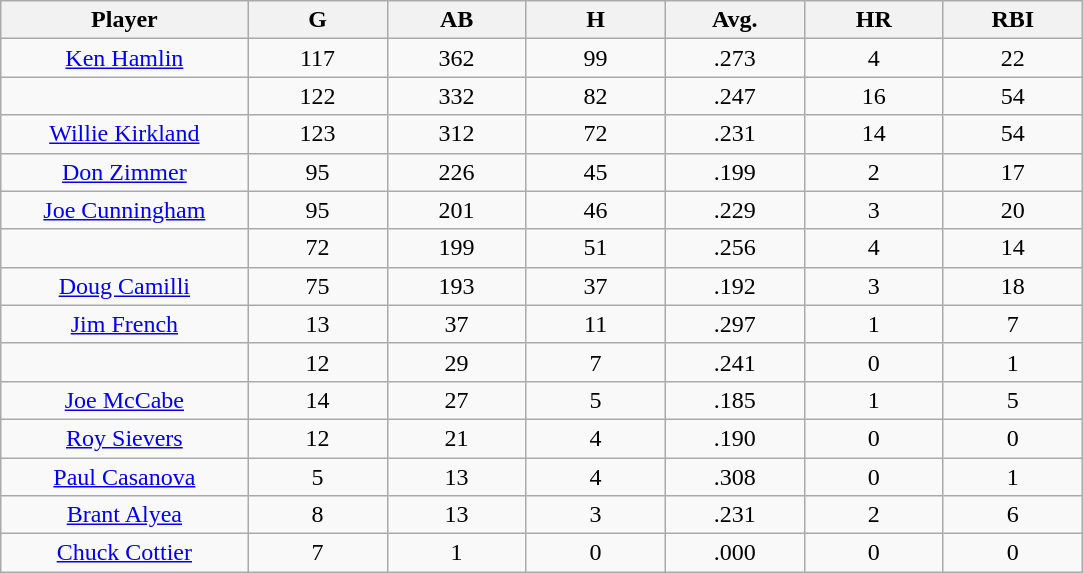<table class="wikitable sortable">
<tr>
<th bgcolor="#DDDDFF" width="16%">Player</th>
<th bgcolor="#DDDDFF" width="9%">G</th>
<th bgcolor="#DDDDFF" width="9%">AB</th>
<th bgcolor="#DDDDFF" width="9%">H</th>
<th bgcolor="#DDDDFF" width="9%">Avg.</th>
<th bgcolor="#DDDDFF" width="9%">HR</th>
<th bgcolor="#DDDDFF" width="9%">RBI</th>
</tr>
<tr align="center">
<td><a href='#'>Ken Hamlin</a></td>
<td>117</td>
<td>362</td>
<td>99</td>
<td>.273</td>
<td>4</td>
<td>22</td>
</tr>
<tr align=center>
<td></td>
<td>122</td>
<td>332</td>
<td>82</td>
<td>.247</td>
<td>16</td>
<td>54</td>
</tr>
<tr align="center">
<td><a href='#'>Willie Kirkland</a></td>
<td>123</td>
<td>312</td>
<td>72</td>
<td>.231</td>
<td>14</td>
<td>54</td>
</tr>
<tr align=center>
<td><a href='#'>Don Zimmer</a></td>
<td>95</td>
<td>226</td>
<td>45</td>
<td>.199</td>
<td>2</td>
<td>17</td>
</tr>
<tr align=center>
<td><a href='#'>Joe Cunningham</a></td>
<td>95</td>
<td>201</td>
<td>46</td>
<td>.229</td>
<td>3</td>
<td>20</td>
</tr>
<tr align=center>
<td></td>
<td>72</td>
<td>199</td>
<td>51</td>
<td>.256</td>
<td>4</td>
<td>14</td>
</tr>
<tr align="center">
<td><a href='#'>Doug Camilli</a></td>
<td>75</td>
<td>193</td>
<td>37</td>
<td>.192</td>
<td>3</td>
<td>18</td>
</tr>
<tr align=center>
<td><a href='#'>Jim French</a></td>
<td>13</td>
<td>37</td>
<td>11</td>
<td>.297</td>
<td>1</td>
<td>7</td>
</tr>
<tr align=center>
<td></td>
<td>12</td>
<td>29</td>
<td>7</td>
<td>.241</td>
<td>0</td>
<td>1</td>
</tr>
<tr align="center">
<td><a href='#'>Joe McCabe</a></td>
<td>14</td>
<td>27</td>
<td>5</td>
<td>.185</td>
<td>1</td>
<td>5</td>
</tr>
<tr align=center>
<td><a href='#'>Roy Sievers</a></td>
<td>12</td>
<td>21</td>
<td>4</td>
<td>.190</td>
<td>0</td>
<td>0</td>
</tr>
<tr align=center>
<td><a href='#'>Paul Casanova</a></td>
<td>5</td>
<td>13</td>
<td>4</td>
<td>.308</td>
<td>0</td>
<td>1</td>
</tr>
<tr align=center>
<td><a href='#'>Brant Alyea</a></td>
<td>8</td>
<td>13</td>
<td>3</td>
<td>.231</td>
<td>2</td>
<td>6</td>
</tr>
<tr align=center>
<td><a href='#'>Chuck Cottier</a></td>
<td>7</td>
<td>1</td>
<td>0</td>
<td>.000</td>
<td>0</td>
<td>0</td>
</tr>
</table>
